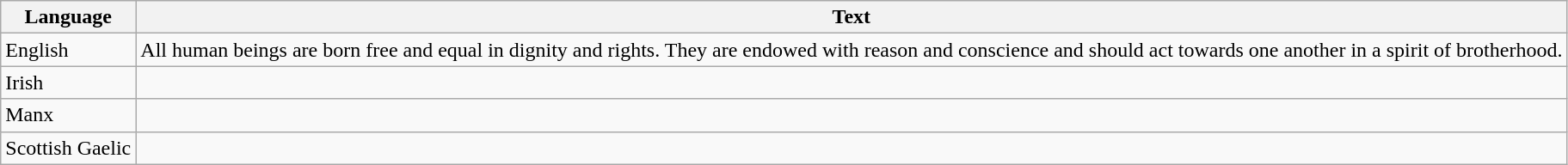<table class="wikitable">
<tr>
<th>Language</th>
<th>Text</th>
</tr>
<tr>
<td>English</td>
<td>All human beings are born free and equal in dignity and rights. They are endowed with reason and conscience and should act towards one another in a spirit of brotherhood.</td>
</tr>
<tr>
<td>Irish</td>
<td></td>
</tr>
<tr>
<td>Manx</td>
<td></td>
</tr>
<tr>
<td>Scottish Gaelic</td>
<td></td>
</tr>
</table>
